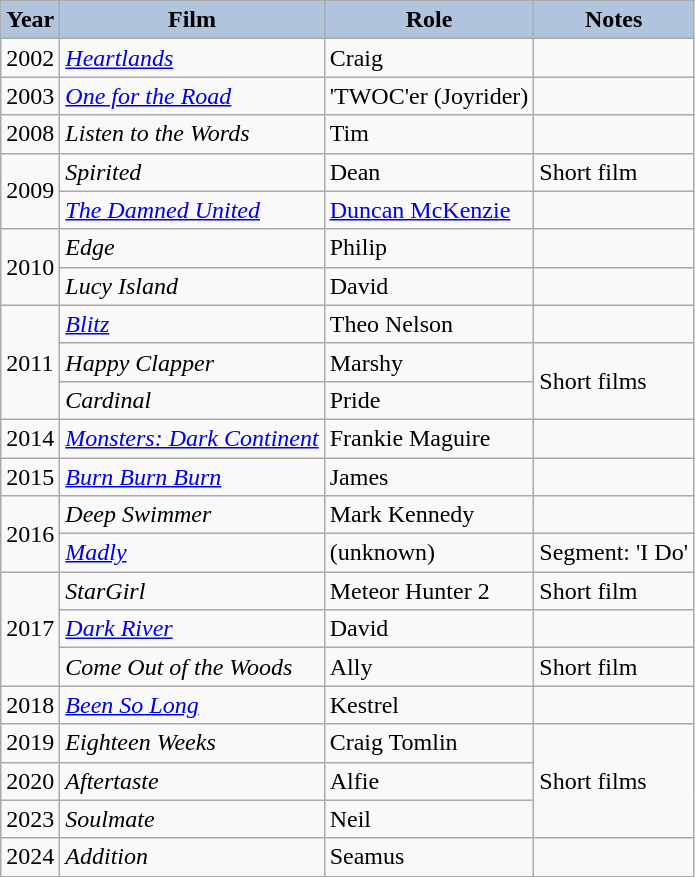<table class="wikitable">
<tr style="text-align:center;">
<th style="background:#B0C4DE;">Year</th>
<th style="background:#B0C4DE;">Film</th>
<th style="background:#B0C4DE;">Role</th>
<th style="background:#B0C4DE;">Notes</th>
</tr>
<tr>
<td>2002</td>
<td><em><a href='#'>Heartlands</a></em></td>
<td>Craig</td>
<td></td>
</tr>
<tr>
<td>2003</td>
<td><em><a href='#'>One for the Road</a></em></td>
<td>'TWOC'er (Joyrider)</td>
<td></td>
</tr>
<tr>
<td>2008</td>
<td><em>Listen to the Words</em></td>
<td>Tim</td>
<td></td>
</tr>
<tr>
<td rowspan=2>2009</td>
<td><em>Spirited</em></td>
<td>Dean</td>
<td>Short film</td>
</tr>
<tr>
<td><em><a href='#'>The Damned United</a></em></td>
<td><a href='#'>Duncan McKenzie</a></td>
<td></td>
</tr>
<tr>
<td rowspan=2>2010</td>
<td><em>Edge</em></td>
<td>Philip</td>
<td></td>
</tr>
<tr>
<td><em>Lucy Island</em></td>
<td>David</td>
<td></td>
</tr>
<tr>
<td rowspan=3>2011</td>
<td><em><a href='#'>Blitz</a></em></td>
<td>Theo Nelson</td>
<td></td>
</tr>
<tr>
<td><em>Happy Clapper</em></td>
<td>Marshy</td>
<td rowspan=2>Short films</td>
</tr>
<tr>
<td><em>Cardinal</em></td>
<td>Pride</td>
</tr>
<tr>
<td>2014</td>
<td><em><a href='#'>Monsters: Dark Continent</a></em></td>
<td>Frankie Maguire</td>
<td></td>
</tr>
<tr>
<td>2015</td>
<td><em><a href='#'>Burn Burn Burn</a></em></td>
<td>James</td>
<td></td>
</tr>
<tr>
<td rowspan=2>2016</td>
<td><em>Deep Swimmer</em></td>
<td>Mark Kennedy</td>
<td></td>
</tr>
<tr>
<td><em><a href='#'>Madly</a></em></td>
<td>(unknown)</td>
<td>Segment: 'I Do'</td>
</tr>
<tr>
<td rowspan=3>2017</td>
<td><em>StarGirl</em></td>
<td>Meteor Hunter 2</td>
<td>Short film</td>
</tr>
<tr>
<td><em><a href='#'>Dark River</a></em></td>
<td>David</td>
<td></td>
</tr>
<tr>
<td><em>Come Out of the Woods</em></td>
<td>Ally</td>
<td>Short film</td>
</tr>
<tr>
<td>2018</td>
<td><em><a href='#'>Been So Long</a></em></td>
<td>Kestrel</td>
<td></td>
</tr>
<tr>
<td>2019</td>
<td><em>Eighteen Weeks</em></td>
<td>Craig Tomlin</td>
<td rowspan=3>Short films</td>
</tr>
<tr>
<td>2020</td>
<td><em>Aftertaste</em></td>
<td>Alfie</td>
</tr>
<tr>
<td>2023</td>
<td><em>Soulmate</em></td>
<td>Neil</td>
</tr>
<tr>
<td>2024</td>
<td><em>Addition</em></td>
<td>Seamus</td>
<td></td>
</tr>
</table>
